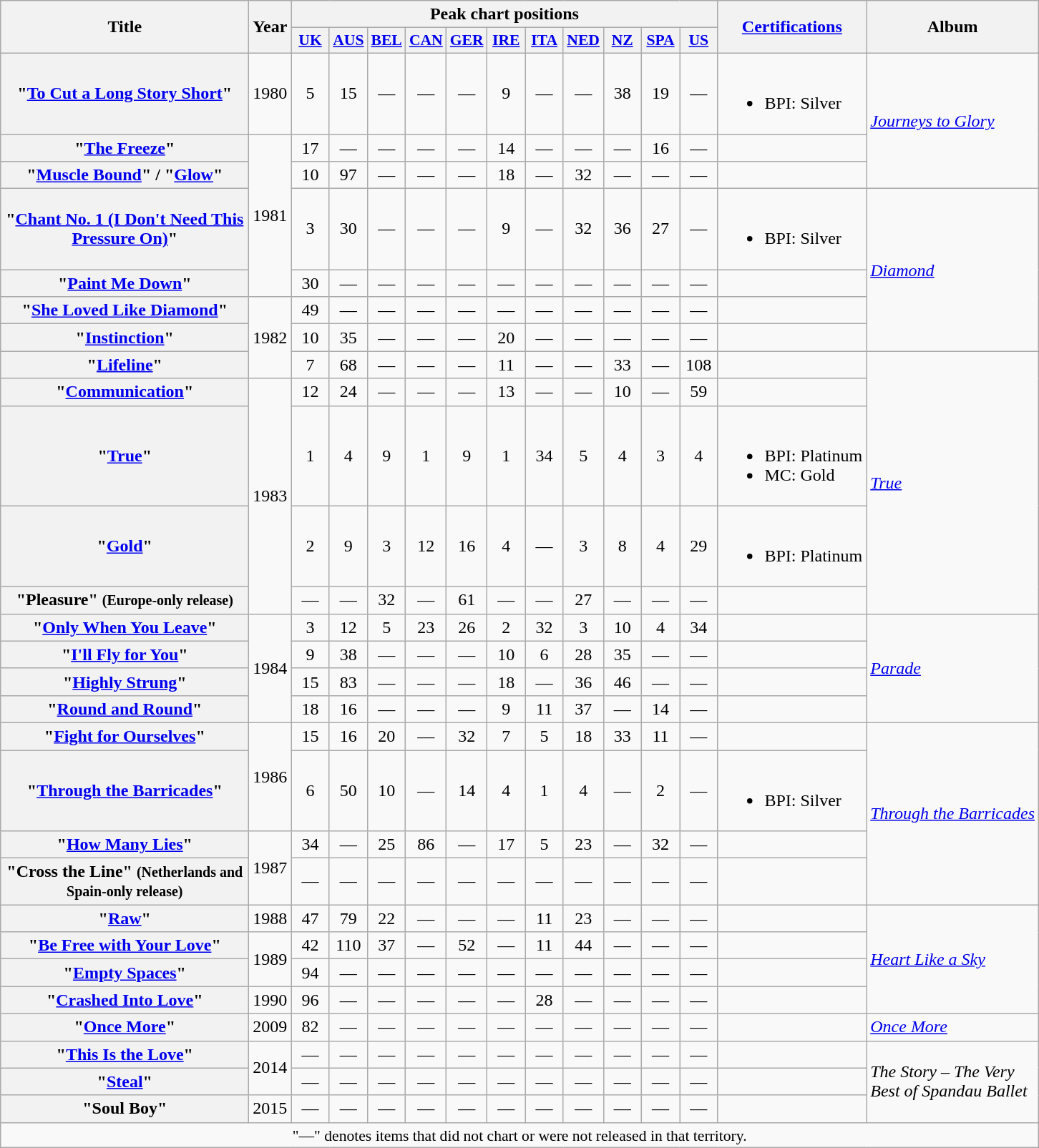<table class="wikitable plainrowheaders">
<tr>
<th scope="col" rowspan="2" style="width:14em;">Title</th>
<th scope="col" rowspan="2">Year</th>
<th scope="col" colspan="11">Peak chart positions</th>
<th scope="col" rowspan="2"><a href='#'>Certifications</a></th>
<th scope="col" rowspan="2">Album</th>
</tr>
<tr>
<th style="width:2em;font-size:90%;"><a href='#'>UK</a><br></th>
<th style="width:2em;font-size:90%;"><a href='#'>AUS</a><br></th>
<th style="width:2em;font-size:90%;"><a href='#'>BEL</a><br></th>
<th style="width:2em;font-size:90%;"><a href='#'>CAN</a><br></th>
<th style="width:2em;font-size:90%;"><a href='#'>GER</a><br></th>
<th style="width:2em;font-size:90%;"><a href='#'>IRE</a><br></th>
<th style="width:2em;font-size:90%;"><a href='#'>ITA</a><br></th>
<th style="width:2em;font-size:90%;"><a href='#'>NED</a><br></th>
<th style="width:2em;font-size:90%;"><a href='#'>NZ</a><br></th>
<th style="width:2em;font-size:90%;"><a href='#'>SPA</a><br></th>
<th style="width:2em;font-size:90%;"><a href='#'>US</a><br></th>
</tr>
<tr>
<th scope="row">"<a href='#'>To Cut a Long Story Short</a>"</th>
<td>1980</td>
<td align="center">5</td>
<td align="center">15</td>
<td align="center">—</td>
<td align="center">—</td>
<td align="center">—</td>
<td align="center">9</td>
<td align="center">—</td>
<td align="center">—</td>
<td align="center">38</td>
<td align="center">19</td>
<td align="center">—</td>
<td><br><ul><li>BPI: Silver</li></ul></td>
<td align="left" rowspan="3"><em><a href='#'>Journeys to Glory</a></em></td>
</tr>
<tr>
<th scope="row">"<a href='#'>The Freeze</a>"</th>
<td rowspan="4">1981</td>
<td align="center">17</td>
<td align="center">—</td>
<td align="center">—</td>
<td align="center">—</td>
<td align="center">—</td>
<td align="center">14</td>
<td align="center">—</td>
<td align="center">—</td>
<td align="center">—</td>
<td align="center">16</td>
<td align="center">—</td>
<td></td>
</tr>
<tr>
<th scope="row">"<a href='#'>Muscle Bound</a>" / "<a href='#'>Glow</a>"</th>
<td align="center">10</td>
<td align="center">97</td>
<td align="center">—</td>
<td align="center">—</td>
<td align="center">—</td>
<td align="center">18</td>
<td align="center">—</td>
<td align="center">32</td>
<td align="center">—</td>
<td align="center">—</td>
<td align="center">—</td>
<td></td>
</tr>
<tr>
<th scope="row">"<a href='#'>Chant No. 1 (I Don't Need This Pressure On)</a>"</th>
<td align="center">3</td>
<td align="center">30</td>
<td align="center">—</td>
<td align="center">—</td>
<td align="center">—</td>
<td align="center">9</td>
<td align="center">—</td>
<td align="center">32</td>
<td align="center">36</td>
<td align="center">27</td>
<td align="center">—</td>
<td><br><ul><li>BPI: Silver</li></ul></td>
<td align="left" rowspan="4"><em><a href='#'>Diamond</a></em></td>
</tr>
<tr>
<th scope="row">"<a href='#'>Paint Me Down</a>"</th>
<td align="center">30</td>
<td align="center">—</td>
<td align="center">—</td>
<td align="center">—</td>
<td align="center">—</td>
<td align="center">—</td>
<td align="center">—</td>
<td align="center">—</td>
<td align="center">—</td>
<td align="center">—</td>
<td align="center">—</td>
<td></td>
</tr>
<tr>
<th scope="row">"<a href='#'>She Loved Like Diamond</a>"</th>
<td rowspan="3">1982</td>
<td align="center">49</td>
<td align="center">—</td>
<td align="center">—</td>
<td align="center">—</td>
<td align="center">—</td>
<td align="center">—</td>
<td align="center">—</td>
<td align="center">—</td>
<td align="center">—</td>
<td align="center">—</td>
<td align="center">—</td>
<td></td>
</tr>
<tr>
<th scope="row">"<a href='#'>Instinction</a>"</th>
<td align="center">10</td>
<td align="center">35</td>
<td align="center">—</td>
<td align="center">—</td>
<td align="center">—</td>
<td align="center">20</td>
<td align="center">—</td>
<td align="center">—</td>
<td align="center">—</td>
<td align="center">—</td>
<td align="center">—</td>
<td></td>
</tr>
<tr>
<th scope="row">"<a href='#'>Lifeline</a>"</th>
<td align="center">7</td>
<td align="center">68</td>
<td align="center">—</td>
<td align="center">—</td>
<td align="center">—</td>
<td align="center">11</td>
<td align="center">—</td>
<td align="center">—</td>
<td align="center">33</td>
<td align="center">—</td>
<td align="center">108</td>
<td></td>
<td align="left" rowspan="5"><em><a href='#'>True</a></em></td>
</tr>
<tr>
<th scope="row">"<a href='#'>Communication</a>"</th>
<td rowspan="4">1983</td>
<td align="center">12</td>
<td align="center">24</td>
<td align="center">—</td>
<td align="center">—</td>
<td align="center">—</td>
<td align="center">13</td>
<td align="center">—</td>
<td align="center">—</td>
<td align="center">10</td>
<td align="center">—</td>
<td align="center">59</td>
<td></td>
</tr>
<tr>
<th scope="row">"<a href='#'>True</a>"</th>
<td align="center">1</td>
<td align="center">4</td>
<td align="center">9</td>
<td align="center">1</td>
<td align="center">9</td>
<td align="center">1</td>
<td align="center">34</td>
<td align="center">5</td>
<td align="center">4</td>
<td align="center">3</td>
<td align="center">4</td>
<td><br><ul><li>BPI: Platinum</li><li>MC: Gold</li></ul></td>
</tr>
<tr>
<th scope="row">"<a href='#'>Gold</a>"</th>
<td align="center">2</td>
<td align="center">9</td>
<td align="center">3</td>
<td align="center">12</td>
<td align="center">16</td>
<td align="center">4</td>
<td align="center">—</td>
<td align="center">3</td>
<td align="center">8</td>
<td align="center">4</td>
<td align="center">29</td>
<td><br><ul><li>BPI: Platinum</li></ul></td>
</tr>
<tr>
<th scope="row">"Pleasure" <small>(Europe-only release)</small></th>
<td align="center">—</td>
<td align="center">—</td>
<td align="center">32</td>
<td align="center">—</td>
<td align="center">61</td>
<td align="center">—</td>
<td align="center">—</td>
<td align="center">27</td>
<td align="center">—</td>
<td align="center">—</td>
<td align="center">—</td>
<td></td>
</tr>
<tr>
<th scope="row">"<a href='#'>Only When You Leave</a>"</th>
<td rowspan="4">1984</td>
<td align="center">3</td>
<td align="center">12</td>
<td align="center">5</td>
<td align="center">23</td>
<td align="center">26</td>
<td align="center">2</td>
<td align="center">32</td>
<td align="center">3</td>
<td align="center">10</td>
<td align="center">4</td>
<td align="center">34</td>
<td></td>
<td align="left" rowspan="4"><em><a href='#'>Parade</a></em></td>
</tr>
<tr>
<th scope="row">"<a href='#'>I'll Fly for You</a>"</th>
<td align="center">9</td>
<td align="center">38</td>
<td align="center">—</td>
<td align="center">—</td>
<td align="center">—</td>
<td align="center">10</td>
<td align="center">6</td>
<td align="center">28</td>
<td align="center">35</td>
<td align="center">—</td>
<td align="center">—</td>
<td></td>
</tr>
<tr>
<th scope="row">"<a href='#'>Highly Strung</a>"</th>
<td align="center">15</td>
<td align="center">83</td>
<td align="center">—</td>
<td align="center">—</td>
<td align="center">—</td>
<td align="center">18</td>
<td align="center">—</td>
<td align="center">36</td>
<td align="center">46</td>
<td align="center">—</td>
<td align="center">—</td>
<td></td>
</tr>
<tr>
<th scope="row">"<a href='#'>Round and Round</a>"</th>
<td align="center">18</td>
<td align="center">16</td>
<td align="center">—</td>
<td align="center">—</td>
<td align="center">—</td>
<td align="center">9</td>
<td align="center">11</td>
<td align="center">37</td>
<td align="center">—</td>
<td align="center">14</td>
<td align="center">—</td>
<td></td>
</tr>
<tr>
<th scope="row">"<a href='#'>Fight for Ourselves</a>"</th>
<td rowspan="2">1986</td>
<td align="center">15</td>
<td align="center">16</td>
<td align="center">20</td>
<td align="center">—</td>
<td align="center">32</td>
<td align="center">7</td>
<td align="center">5</td>
<td align="center">18</td>
<td align="center">33</td>
<td align="center">11</td>
<td align="center">—</td>
<td></td>
<td rowspan="4" align="left"><em><a href='#'>Through the Barricades</a></em></td>
</tr>
<tr>
<th scope="row">"<a href='#'>Through the Barricades</a>"</th>
<td align="center">6</td>
<td align="center">50</td>
<td align="center">10</td>
<td align="center">—</td>
<td align="center">14</td>
<td align="center">4</td>
<td align="center">1</td>
<td align="center">4</td>
<td align="center">—</td>
<td align="center">2</td>
<td align="center">—</td>
<td><br><ul><li>BPI: Silver</li></ul></td>
</tr>
<tr>
<th scope="row">"<a href='#'>How Many Lies</a>"</th>
<td rowspan="2">1987</td>
<td align="center">34</td>
<td align="center">—</td>
<td align="center">25</td>
<td align="center">86</td>
<td align="center">—</td>
<td align="center">17</td>
<td align="center">5</td>
<td align="center">23</td>
<td align="center">—</td>
<td align="center">32</td>
<td align="center">—</td>
<td></td>
</tr>
<tr>
<th scope="row">"Cross the Line" <small>(Netherlands and Spain-only release)</small></th>
<td align="center">—</td>
<td align="center">—</td>
<td align="center">—</td>
<td align="center">—</td>
<td align="center">—</td>
<td align="center">—</td>
<td align="center">—</td>
<td align="center">—</td>
<td align="center">—</td>
<td align="center">—</td>
<td align="center">—</td>
<td></td>
</tr>
<tr>
<th scope="row">"<a href='#'>Raw</a>"</th>
<td>1988</td>
<td align="center">47</td>
<td align="center">79</td>
<td align="center">22</td>
<td align="center">—</td>
<td align="center">—</td>
<td align="center">—</td>
<td align="center">11</td>
<td align="center">23</td>
<td align="center">—</td>
<td align="center">—</td>
<td align="center">—</td>
<td></td>
<td align="left" rowspan="4"><em><a href='#'>Heart Like a Sky</a></em></td>
</tr>
<tr>
<th scope="row">"<a href='#'>Be Free with Your Love</a>"</th>
<td rowspan="2">1989</td>
<td align="center">42</td>
<td align="center">110</td>
<td align="center">37</td>
<td align="center">—</td>
<td align="center">52</td>
<td align="center">—</td>
<td align="center">11</td>
<td align="center">44</td>
<td align="center">—</td>
<td align="center">—</td>
<td align="center">—</td>
<td></td>
</tr>
<tr>
<th scope="row">"<a href='#'>Empty Spaces</a>"</th>
<td align="center">94</td>
<td align="center">—</td>
<td align="center">—</td>
<td align="center">—</td>
<td align="center">—</td>
<td align="center">—</td>
<td align="center">—</td>
<td align="center">—</td>
<td align="center">—</td>
<td align="center">—</td>
<td align="center">—</td>
<td></td>
</tr>
<tr>
<th scope="row">"<a href='#'>Crashed Into Love</a>"</th>
<td>1990</td>
<td align="center">96</td>
<td align="center">—</td>
<td align="center">—</td>
<td align="center">—</td>
<td align="center">—</td>
<td align="center">—</td>
<td align="center">28</td>
<td align="center">—</td>
<td align="center">—</td>
<td align="center">—</td>
<td align="center">—</td>
<td></td>
</tr>
<tr>
<th scope="row">"<a href='#'>Once More</a>"</th>
<td>2009</td>
<td align="center">82</td>
<td align="center">—</td>
<td align="center">—</td>
<td align="center">—</td>
<td align="center">—</td>
<td align="center">—</td>
<td align="center">—</td>
<td align="center">—</td>
<td align="center">—</td>
<td align="center">—</td>
<td align="center">—</td>
<td></td>
<td align="left"><em><a href='#'>Once More</a></em></td>
</tr>
<tr>
<th scope="row">"<a href='#'>This Is the Love</a>"</th>
<td rowspan="2">2014</td>
<td align="center">—</td>
<td align="center">—</td>
<td align="center">—</td>
<td align="center">—</td>
<td align="center">—</td>
<td align="center">—</td>
<td align="center">—</td>
<td align="center">—</td>
<td align="center">—</td>
<td align="center">—</td>
<td align="center">—</td>
<td></td>
<td align="left" rowspan="3"><em>The Story – The Very<br>Best of Spandau Ballet</em></td>
</tr>
<tr>
<th scope="row">"<a href='#'>Steal</a>"</th>
<td align="center">—</td>
<td align="center">—</td>
<td align="center">—</td>
<td align="center">—</td>
<td align="center">—</td>
<td align="center">—</td>
<td align="center">—</td>
<td align="center">—</td>
<td align="center">—</td>
<td align="center">—</td>
<td align="center">—</td>
<td></td>
</tr>
<tr>
<th scope="row">"Soul Boy"</th>
<td>2015</td>
<td align="center">—</td>
<td align="center">—</td>
<td align="center">—</td>
<td align="center">—</td>
<td align="center">—</td>
<td align="center">—</td>
<td align="center">—</td>
<td align="center">—</td>
<td align="center">—</td>
<td align="center">—</td>
<td align="center">—</td>
<td></td>
</tr>
<tr>
<td align="center" colspan="15" style="font-size:90%">"—" denotes items that did not chart or were not released in that territory.</td>
</tr>
</table>
